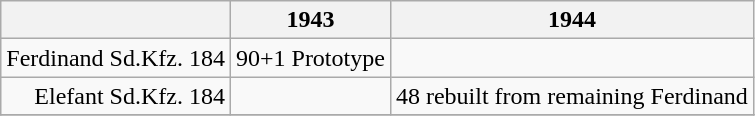<table class="wikitable" style="text-align: right">
<tr>
<th></th>
<th>1943</th>
<th>1944</th>
</tr>
<tr>
<td>Ferdinand Sd.Kfz. 184</td>
<td>90+1 Prototype</td>
<td></td>
</tr>
<tr>
<td>Elefant Sd.Kfz. 184</td>
<td></td>
<td>48 rebuilt from remaining Ferdinand</td>
</tr>
<tr>
</tr>
</table>
